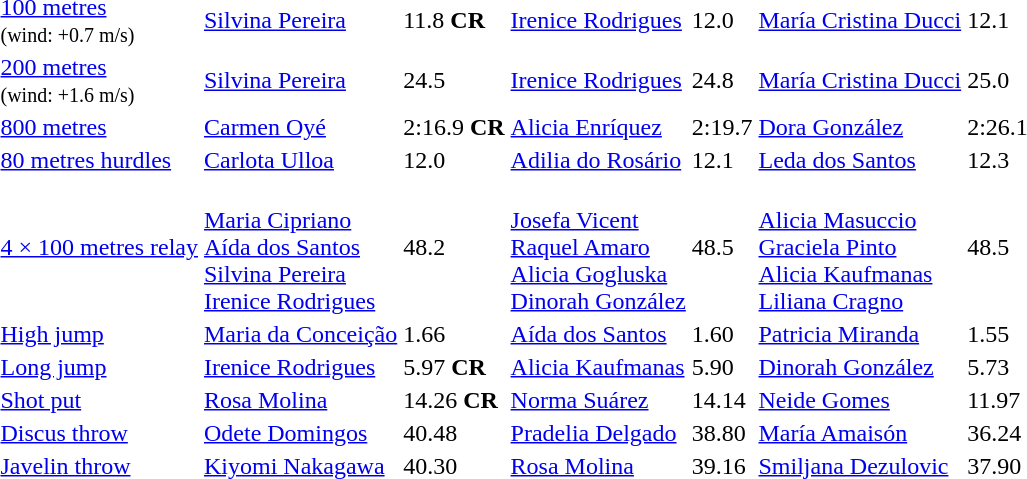<table>
<tr>
<td><a href='#'>100 metres</a><br><small>(wind: +0.7 m/s)</small></td>
<td><a href='#'>Silvina Pereira</a><br> </td>
<td>11.8 <strong>CR</strong></td>
<td><a href='#'>Irenice Rodrigues</a><br> </td>
<td>12.0</td>
<td><a href='#'>María Cristina Ducci</a><br> </td>
<td>12.1</td>
</tr>
<tr>
<td><a href='#'>200 metres</a><br><small>(wind: +1.6 m/s)</small></td>
<td><a href='#'>Silvina Pereira</a><br> </td>
<td>24.5</td>
<td><a href='#'>Irenice Rodrigues</a><br> </td>
<td>24.8</td>
<td><a href='#'>María Cristina Ducci</a><br> </td>
<td>25.0</td>
</tr>
<tr>
<td><a href='#'>800 metres</a></td>
<td><a href='#'>Carmen Oyé</a><br> </td>
<td>2:16.9 <strong>CR</strong></td>
<td><a href='#'>Alicia Enríquez</a><br> </td>
<td>2:19.7</td>
<td><a href='#'>Dora González</a><br> </td>
<td>2:26.1</td>
</tr>
<tr>
<td><a href='#'>80 metres hurdles</a></td>
<td><a href='#'>Carlota Ulloa</a><br> </td>
<td>12.0</td>
<td><a href='#'>Adilia do Rosário</a><br> </td>
<td>12.1</td>
<td><a href='#'>Leda dos Santos</a><br> </td>
<td>12.3</td>
</tr>
<tr>
<td><a href='#'>4 × 100 metres relay</a></td>
<td><br><a href='#'>Maria Cipriano</a><br><a href='#'>Aída dos Santos</a><br><a href='#'>Silvina Pereira</a><br><a href='#'>Irenice Rodrigues</a></td>
<td>48.2</td>
<td><br><a href='#'>Josefa Vicent</a><br><a href='#'>Raquel Amaro</a><br><a href='#'>Alicia Gogluska</a><br><a href='#'>Dinorah González</a></td>
<td>48.5</td>
<td><br><a href='#'>Alicia Masuccio</a><br><a href='#'>Graciela Pinto</a><br><a href='#'>Alicia Kaufmanas</a><br><a href='#'>Liliana Cragno</a></td>
<td>48.5</td>
</tr>
<tr>
<td><a href='#'>High jump</a></td>
<td><a href='#'>Maria da Conceição</a><br> </td>
<td>1.66</td>
<td><a href='#'>Aída dos Santos</a><br> </td>
<td>1.60</td>
<td><a href='#'>Patricia Miranda</a><br> </td>
<td>1.55</td>
</tr>
<tr>
<td><a href='#'>Long jump</a></td>
<td><a href='#'>Irenice Rodrigues</a><br> </td>
<td>5.97 <strong>CR</strong></td>
<td><a href='#'>Alicia Kaufmanas</a><br> </td>
<td>5.90</td>
<td><a href='#'>Dinorah González</a><br> </td>
<td>5.73</td>
</tr>
<tr>
<td><a href='#'>Shot put</a></td>
<td><a href='#'>Rosa Molina</a><br> </td>
<td>14.26 <strong>CR</strong></td>
<td><a href='#'>Norma Suárez</a><br> </td>
<td>14.14</td>
<td><a href='#'>Neide Gomes</a><br> </td>
<td>11.97</td>
</tr>
<tr>
<td><a href='#'>Discus throw</a></td>
<td><a href='#'>Odete Domingos</a><br> </td>
<td>40.48</td>
<td><a href='#'>Pradelia Delgado</a><br> </td>
<td>38.80</td>
<td><a href='#'>María Amaisón</a><br> </td>
<td>36.24</td>
</tr>
<tr>
<td><a href='#'>Javelin throw</a></td>
<td><a href='#'>Kiyomi Nakagawa</a><br> </td>
<td>40.30</td>
<td><a href='#'>Rosa Molina</a><br> </td>
<td>39.16</td>
<td><a href='#'>Smiljana Dezulovic</a><br> </td>
<td>37.90</td>
</tr>
</table>
